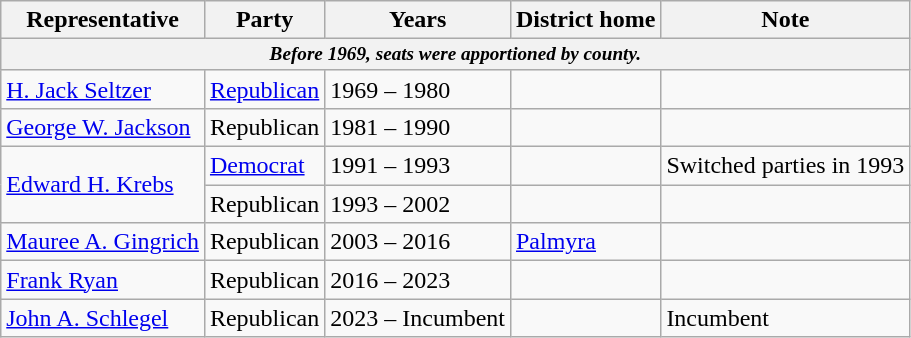<table class=wikitable>
<tr valign=bottom>
<th>Representative</th>
<th>Party</th>
<th>Years</th>
<th>District home</th>
<th>Note</th>
</tr>
<tr>
<th colspan=5 style="font-size: 80%;"><em>Before 1969, seats were apportioned by county.</em></th>
</tr>
<tr>
<td><a href='#'>H. Jack Seltzer</a></td>
<td><a href='#'>Republican</a></td>
<td>1969 – 1980</td>
<td></td>
<td></td>
</tr>
<tr>
<td><a href='#'>George W. Jackson</a></td>
<td>Republican</td>
<td>1981 – 1990</td>
<td></td>
<td></td>
</tr>
<tr>
<td rowspan=2><a href='#'>Edward H. Krebs</a></td>
<td><a href='#'>Democrat</a></td>
<td>1991 – 1993</td>
<td></td>
<td>Switched parties in 1993</td>
</tr>
<tr>
<td>Republican</td>
<td>1993 – 2002</td>
<td></td>
<td></td>
</tr>
<tr>
<td><a href='#'>Mauree A. Gingrich</a></td>
<td>Republican</td>
<td>2003 – 2016</td>
<td><a href='#'>Palmyra</a></td>
<td></td>
</tr>
<tr>
<td><a href='#'>Frank Ryan</a></td>
<td>Republican</td>
<td>2016 – 2023</td>
<td></td>
<td></td>
</tr>
<tr>
<td><a href='#'>John A. Schlegel</a></td>
<td>Republican</td>
<td>2023 – Incumbent</td>
<td></td>
<td>Incumbent</td>
</tr>
</table>
